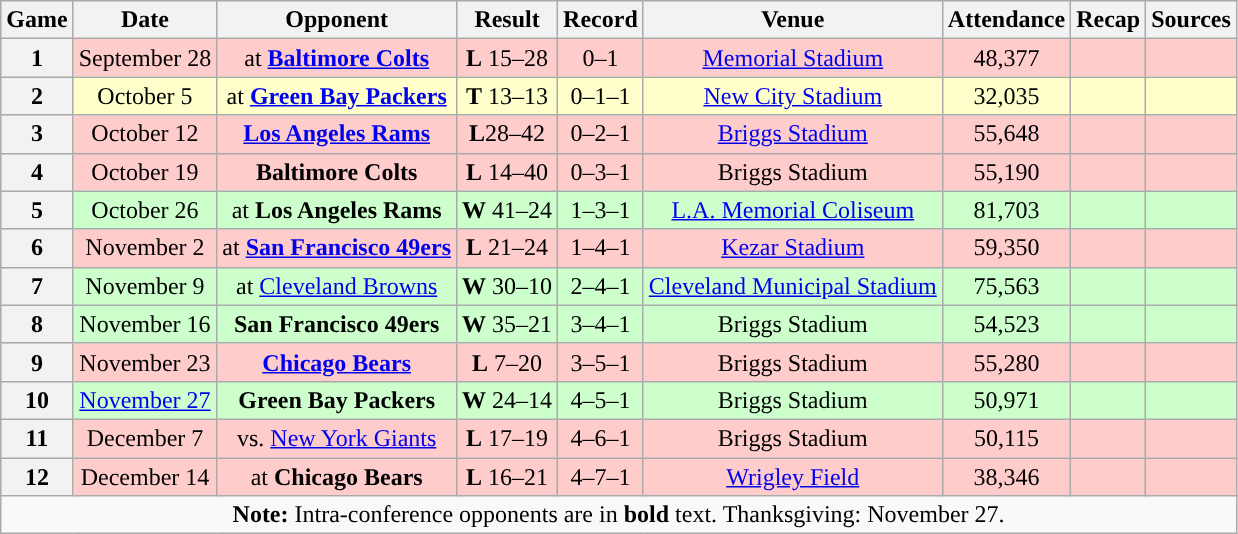<table class="wikitable" style="text-align:center">
<tr>
<th>Game</th>
<th>Date</th>
<th>Opponent</th>
<th>Result</th>
<th>Record</th>
<th>Venue</th>
<th>Attendance</th>
<th>Recap</th>
<th>Sources</th>
</tr>
<tr style="background:#fcc">
<th>1</th>
<td>September 28</td>
<td>at <strong><a href='#'>Baltimore Colts</a></strong></td>
<td><strong>L</strong> 15–28</td>
<td>0–1</td>
<td><a href='#'>Memorial Stadium</a></td>
<td>48,377</td>
<td></td>
<td></td>
</tr>
<tr style="background:#ffc">
<th>2</th>
<td>October 5</td>
<td>at <strong><a href='#'>Green Bay Packers</a></strong></td>
<td><strong>T</strong> 13–13</td>
<td>0–1–1</td>
<td><a href='#'>New City Stadium</a></td>
<td>32,035</td>
<td></td>
<td></td>
</tr>
<tr style="background:#fcc">
<th>3</th>
<td>October 12</td>
<td><strong><a href='#'>Los Angeles Rams</a></strong></td>
<td><strong>L</strong>28–42</td>
<td>0–2–1</td>
<td><a href='#'>Briggs Stadium</a></td>
<td>55,648</td>
<td></td>
<td></td>
</tr>
<tr style="background:#fcc">
<th>4</th>
<td>October 19</td>
<td><strong>Baltimore Colts</strong></td>
<td><strong>L</strong> 14–40</td>
<td>0–3–1</td>
<td>Briggs Stadium</td>
<td>55,190</td>
<td></td>
<td></td>
</tr>
<tr style="background:#cfc">
<th>5</th>
<td>October 26</td>
<td>at <strong>Los Angeles Rams</strong></td>
<td><strong>W</strong> 41–24</td>
<td>1–3–1</td>
<td><a href='#'>L.A. Memorial Coliseum</a></td>
<td>81,703</td>
<td></td>
<td></td>
</tr>
<tr style="background:#fcc">
<th>6</th>
<td>November 2</td>
<td>at <strong><a href='#'>San Francisco 49ers</a></strong></td>
<td><strong>L</strong> 21–24</td>
<td>1–4–1</td>
<td><a href='#'>Kezar Stadium</a></td>
<td>59,350</td>
<td></td>
<td></td>
</tr>
<tr style="background:#cfc">
<th>7</th>
<td>November 9</td>
<td>at <a href='#'>Cleveland Browns</a></td>
<td><strong>W</strong> 30–10</td>
<td>2–4–1</td>
<td><a href='#'>Cleveland Municipal Stadium</a></td>
<td>75,563</td>
<td></td>
<td></td>
</tr>
<tr style="background:#cfc">
<th>8</th>
<td>November 16</td>
<td><strong>San Francisco 49ers</strong></td>
<td><strong>W</strong> 35–21</td>
<td>3–4–1</td>
<td>Briggs Stadium</td>
<td>54,523</td>
<td></td>
<td></td>
</tr>
<tr style="background:#fcc">
<th>9</th>
<td>November 23</td>
<td><strong><a href='#'>Chicago Bears</a></strong></td>
<td><strong>L</strong> 7–20</td>
<td>3–5–1</td>
<td>Briggs Stadium</td>
<td>55,280</td>
<td></td>
<td></td>
</tr>
<tr style="background:#cfc">
<th>10</th>
<td><a href='#'>November 27</a></td>
<td><strong>Green Bay Packers</strong></td>
<td><strong>W</strong> 24–14</td>
<td>4–5–1</td>
<td>Briggs Stadium</td>
<td>50,971</td>
<td></td>
<td></td>
</tr>
<tr style="background:#fcc">
<th>11</th>
<td>December 7</td>
<td>vs. <a href='#'>New York Giants</a></td>
<td><strong>L</strong> 17–19</td>
<td>4–6–1</td>
<td>Briggs Stadium</td>
<td>50,115</td>
<td></td>
<td></td>
</tr>
<tr style="background:#fcc">
<th>12</th>
<td>December 14</td>
<td>at <strong>Chicago Bears</strong></td>
<td><strong>L</strong> 16–21</td>
<td>4–7–1</td>
<td><a href='#'>Wrigley Field</a></td>
<td>38,346</td>
<td></td>
<td></td>
</tr>
<tr>
<td colspan="10"><strong>Note:</strong> Intra-conference opponents are in <strong>bold</strong> text. Thanksgiving: November 27.</td>
</tr>
</table>
